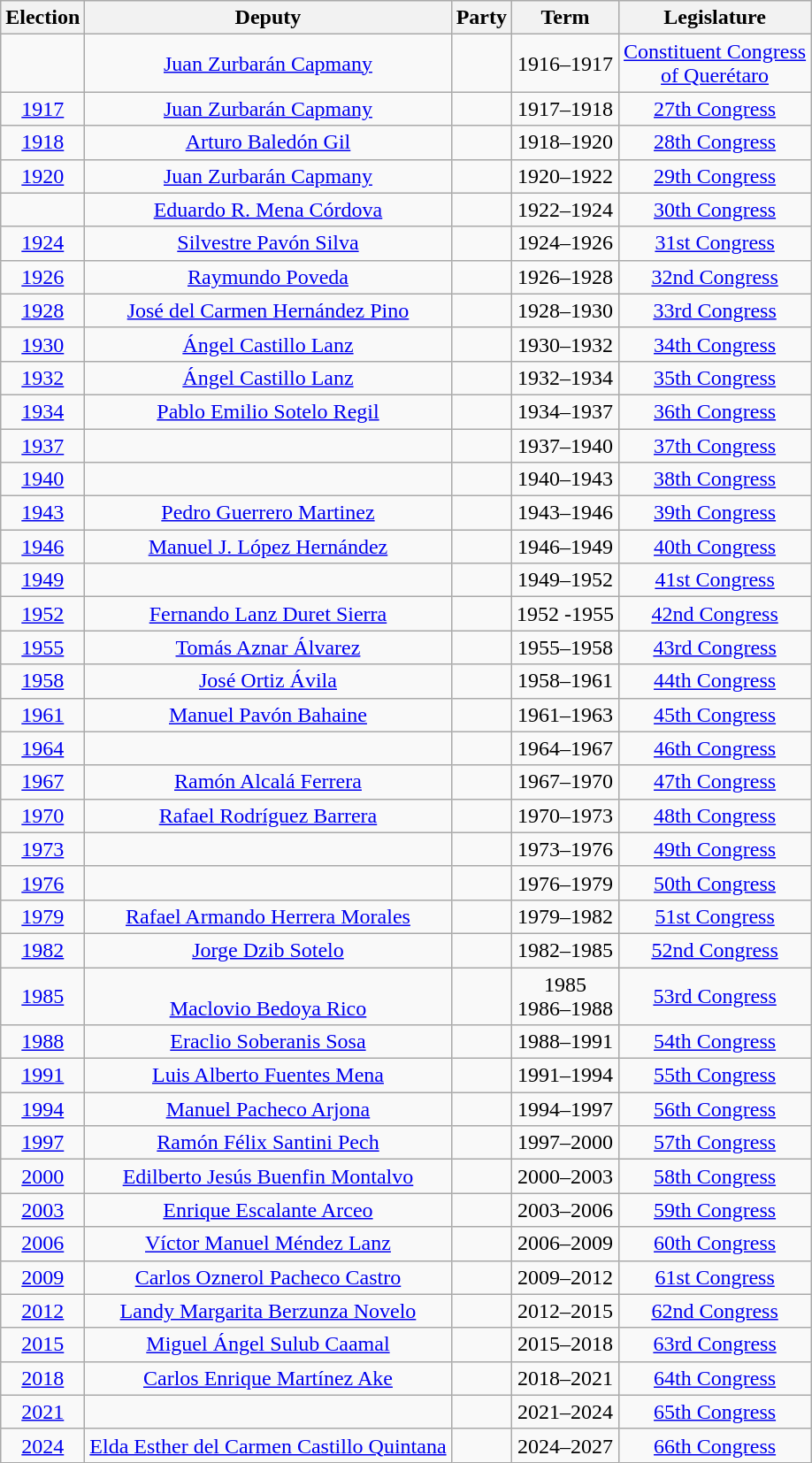<table class="wikitable sortable" style="text-align: center">
<tr>
<th>Election</th>
<th class="unsortable">Deputy</th>
<th class="unsortable">Party</th>
<th class="unsortable">Term</th>
<th class="unsortable">Legislature</th>
</tr>
<tr>
<td></td>
<td><a href='#'>Juan Zurbarán Capmany</a></td>
<td></td>
<td>1916–1917</td>
<td><a href='#'>Constituent Congress<br>of Querétaro</a></td>
</tr>
<tr>
<td><a href='#'>1917</a></td>
<td><a href='#'>Juan Zurbarán Capmany</a></td>
<td></td>
<td>1917–1918</td>
<td><a href='#'>27th Congress</a></td>
</tr>
<tr>
<td><a href='#'>1918</a></td>
<td><a href='#'>Arturo Baledón Gil</a></td>
<td></td>
<td>1918–1920</td>
<td><a href='#'>28th Congress</a></td>
</tr>
<tr>
<td><a href='#'>1920</a></td>
<td><a href='#'>Juan Zurbarán Capmany</a></td>
<td></td>
<td>1920–1922</td>
<td><a href='#'>29th Congress</a></td>
</tr>
<tr>
<td></td>
<td><a href='#'>Eduardo R. Mena Córdova</a></td>
<td></td>
<td>1922–1924</td>
<td><a href='#'>30th Congress</a></td>
</tr>
<tr>
<td><a href='#'>1924</a></td>
<td><a href='#'>Silvestre Pavón Silva</a></td>
<td></td>
<td>1924–1926</td>
<td><a href='#'>31st Congress</a></td>
</tr>
<tr>
<td><a href='#'>1926</a></td>
<td><a href='#'>Raymundo Poveda</a></td>
<td></td>
<td>1926–1928</td>
<td><a href='#'>32nd Congress</a></td>
</tr>
<tr>
<td><a href='#'>1928</a></td>
<td><a href='#'>José del Carmen Hernández Pino</a></td>
<td></td>
<td>1928–1930</td>
<td><a href='#'>33rd Congress</a></td>
</tr>
<tr>
<td><a href='#'>1930</a></td>
<td><a href='#'>Ángel Castillo Lanz</a></td>
<td></td>
<td>1930–1932</td>
<td><a href='#'>34th Congress</a></td>
</tr>
<tr>
<td><a href='#'>1932</a></td>
<td><a href='#'>Ángel Castillo Lanz</a></td>
<td></td>
<td>1932–1934</td>
<td><a href='#'>35th Congress</a></td>
</tr>
<tr>
<td><a href='#'>1934</a></td>
<td><a href='#'>Pablo Emilio Sotelo Regil</a></td>
<td></td>
<td>1934–1937</td>
<td><a href='#'>36th Congress</a></td>
</tr>
<tr>
<td><a href='#'>1937</a></td>
<td></td>
<td></td>
<td>1937–1940</td>
<td><a href='#'>37th Congress</a></td>
</tr>
<tr>
<td><a href='#'>1940</a></td>
<td></td>
<td></td>
<td>1940–1943</td>
<td><a href='#'>38th Congress</a></td>
</tr>
<tr>
<td><a href='#'>1943</a></td>
<td><a href='#'>Pedro Guerrero Martinez</a></td>
<td></td>
<td>1943–1946</td>
<td><a href='#'>39th Congress</a></td>
</tr>
<tr>
<td><a href='#'>1946</a></td>
<td><a href='#'>Manuel J. López Hernández</a></td>
<td></td>
<td>1946–1949</td>
<td><a href='#'>40th Congress</a></td>
</tr>
<tr>
<td><a href='#'>1949</a></td>
<td></td>
<td></td>
<td>1949–1952</td>
<td><a href='#'>41st Congress</a></td>
</tr>
<tr>
<td><a href='#'>1952</a></td>
<td><a href='#'>Fernando Lanz Duret Sierra</a></td>
<td></td>
<td>1952 -1955</td>
<td><a href='#'>42nd Congress</a></td>
</tr>
<tr>
<td><a href='#'>1955</a></td>
<td><a href='#'>Tomás Aznar Álvarez</a></td>
<td></td>
<td>1955–1958</td>
<td><a href='#'>43rd Congress</a></td>
</tr>
<tr>
<td><a href='#'>1958</a></td>
<td><a href='#'>José Ortiz Ávila</a></td>
<td></td>
<td>1958–1961</td>
<td><a href='#'>44th Congress</a></td>
</tr>
<tr>
<td><a href='#'>1961</a></td>
<td><a href='#'>Manuel Pavón Bahaine</a></td>
<td></td>
<td>1961–1963</td>
<td><a href='#'>45th Congress</a></td>
</tr>
<tr>
<td><a href='#'>1964</a></td>
<td></td>
<td></td>
<td>1964–1967</td>
<td><a href='#'>46th Congress</a></td>
</tr>
<tr>
<td><a href='#'>1967</a></td>
<td><a href='#'>Ramón Alcalá Ferrera</a></td>
<td></td>
<td>1967–1970</td>
<td><a href='#'>47th Congress</a></td>
</tr>
<tr>
<td><a href='#'>1970</a></td>
<td><a href='#'>Rafael Rodríguez Barrera</a></td>
<td></td>
<td>1970–1973</td>
<td><a href='#'>48th Congress</a></td>
</tr>
<tr>
<td><a href='#'>1973</a></td>
<td></td>
<td></td>
<td>1973–1976</td>
<td><a href='#'>49th Congress</a></td>
</tr>
<tr>
<td><a href='#'>1976</a></td>
<td></td>
<td></td>
<td>1976–1979</td>
<td><a href='#'>50th Congress</a></td>
</tr>
<tr>
<td><a href='#'>1979</a></td>
<td><a href='#'>Rafael Armando Herrera Morales</a></td>
<td></td>
<td>1979–1982</td>
<td><a href='#'>51st Congress</a></td>
</tr>
<tr>
<td><a href='#'>1982</a></td>
<td><a href='#'>Jorge Dzib Sotelo</a></td>
<td></td>
<td>1982–1985</td>
<td><a href='#'>52nd Congress</a></td>
</tr>
<tr>
<td><a href='#'>1985</a></td>
<td><br><a href='#'>Maclovio Bedoya Rico</a></td>
<td></td>
<td>1985<br>1986–1988</td>
<td><a href='#'>53rd Congress</a></td>
</tr>
<tr>
<td><a href='#'>1988</a></td>
<td><a href='#'>Eraclio Soberanis Sosa</a></td>
<td></td>
<td>1988–1991</td>
<td><a href='#'>54th Congress</a></td>
</tr>
<tr>
<td><a href='#'>1991</a></td>
<td><a href='#'>Luis Alberto Fuentes Mena</a></td>
<td></td>
<td>1991–1994</td>
<td><a href='#'>55th Congress</a></td>
</tr>
<tr>
<td><a href='#'>1994</a></td>
<td><a href='#'>Manuel Pacheco Arjona</a></td>
<td></td>
<td>1994–1997</td>
<td><a href='#'>56th Congress</a></td>
</tr>
<tr>
<td><a href='#'>1997</a></td>
<td><a href='#'>Ramón Félix Santini Pech</a></td>
<td></td>
<td>1997–2000</td>
<td><a href='#'>57th Congress</a></td>
</tr>
<tr>
<td><a href='#'>2000</a></td>
<td><a href='#'>Edilberto Jesús Buenfin Montalvo</a></td>
<td></td>
<td>2000–2003</td>
<td><a href='#'>58th Congress</a></td>
</tr>
<tr>
<td><a href='#'>2003</a></td>
<td><a href='#'>Enrique Escalante Arceo</a></td>
<td></td>
<td>2003–2006</td>
<td><a href='#'>59th Congress</a></td>
</tr>
<tr>
<td><a href='#'>2006</a></td>
<td><a href='#'>Víctor Manuel Méndez Lanz</a></td>
<td></td>
<td>2006–2009</td>
<td><a href='#'>60th Congress</a></td>
</tr>
<tr>
<td><a href='#'>2009</a></td>
<td><a href='#'>Carlos Oznerol Pacheco Castro</a></td>
<td></td>
<td>2009–2012</td>
<td><a href='#'>61st Congress</a></td>
</tr>
<tr>
<td><a href='#'>2012</a></td>
<td><a href='#'>Landy Margarita Berzunza Novelo</a></td>
<td></td>
<td>2012–2015</td>
<td><a href='#'>62nd Congress</a></td>
</tr>
<tr>
<td><a href='#'>2015</a></td>
<td><a href='#'>Miguel Ángel Sulub Caamal</a></td>
<td></td>
<td>2015–2018</td>
<td><a href='#'>63rd Congress</a></td>
</tr>
<tr>
<td><a href='#'>2018</a></td>
<td><a href='#'>Carlos Enrique Martínez Ake</a></td>
<td></td>
<td>2018–2021</td>
<td><a href='#'>64th Congress</a></td>
</tr>
<tr>
<td><a href='#'>2021</a></td>
<td></td>
<td></td>
<td>2021–2024</td>
<td><a href='#'>65th Congress</a></td>
</tr>
<tr>
<td><a href='#'>2024</a></td>
<td><a href='#'>Elda Esther del Carmen Castillo Quintana</a></td>
<td></td>
<td>2024–2027</td>
<td><a href='#'>66th Congress</a></td>
</tr>
</table>
